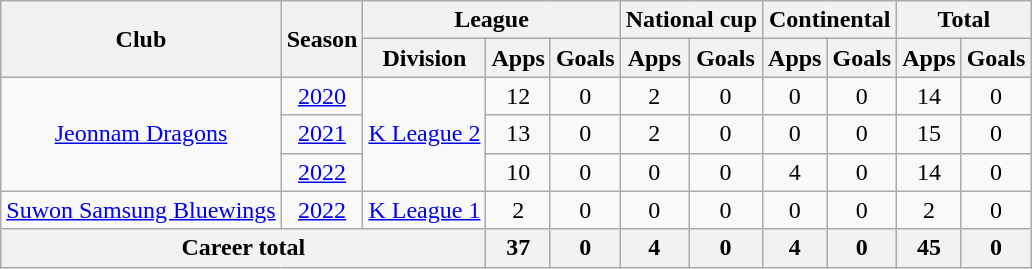<table class="wikitable" style="text-align: center">
<tr>
<th rowspan="2">Club</th>
<th rowspan="2">Season</th>
<th colspan="3">League</th>
<th colspan="2">National cup</th>
<th colspan="2">Continental</th>
<th colspan="2">Total</th>
</tr>
<tr>
<th>Division</th>
<th>Apps</th>
<th>Goals</th>
<th>Apps</th>
<th>Goals</th>
<th>Apps</th>
<th>Goals</th>
<th>Apps</th>
<th>Goals</th>
</tr>
<tr>
<td rowspan=3><a href='#'>Jeonnam Dragons</a></td>
<td><a href='#'>2020</a></td>
<td rowspan=3><a href='#'>K League 2</a></td>
<td>12</td>
<td>0</td>
<td>2</td>
<td>0</td>
<td>0</td>
<td>0</td>
<td>14</td>
<td>0</td>
</tr>
<tr>
<td><a href='#'>2021</a></td>
<td>13</td>
<td>0</td>
<td>2</td>
<td>0</td>
<td>0</td>
<td>0</td>
<td>15</td>
<td>0</td>
</tr>
<tr>
<td><a href='#'>2022</a></td>
<td>10</td>
<td>0</td>
<td>0</td>
<td>0</td>
<td>4</td>
<td>0</td>
<td>14</td>
<td>0</td>
</tr>
<tr>
<td><a href='#'>Suwon Samsung Bluewings</a></td>
<td><a href='#'>2022</a></td>
<td><a href='#'>K League 1</a></td>
<td>2</td>
<td>0</td>
<td>0</td>
<td>0</td>
<td>0</td>
<td>0</td>
<td>2</td>
<td>0</td>
</tr>
<tr>
<th colspan=3>Career total</th>
<th>37</th>
<th>0</th>
<th>4</th>
<th>0</th>
<th>4</th>
<th>0</th>
<th>45</th>
<th>0</th>
</tr>
</table>
